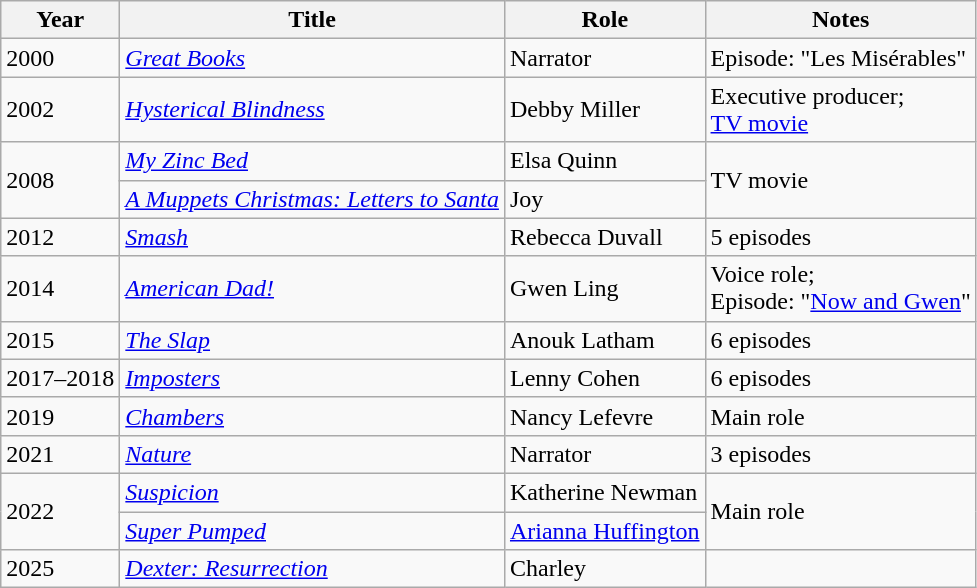<table class="wikitable sortable">
<tr>
<th>Year</th>
<th>Title</th>
<th>Role</th>
<th class="unsortable">Notes</th>
</tr>
<tr>
<td>2000</td>
<td><em><a href='#'>Great Books</a></em></td>
<td>Narrator</td>
<td>Episode: "Les Misérables"</td>
</tr>
<tr>
<td>2002</td>
<td><em><a href='#'>Hysterical Blindness</a></em></td>
<td>Debby Miller</td>
<td>Executive producer;<br><a href='#'>TV movie</a></td>
</tr>
<tr>
<td rowspan=2>2008</td>
<td><em><a href='#'>My Zinc Bed</a></em></td>
<td>Elsa Quinn</td>
<td rowspan=2>TV movie</td>
</tr>
<tr>
<td><em><a href='#'>A Muppets Christmas: Letters to Santa</a></em></td>
<td>Joy</td>
</tr>
<tr>
<td>2012</td>
<td><em><a href='#'>Smash</a></em></td>
<td>Rebecca Duvall</td>
<td>5 episodes</td>
</tr>
<tr>
<td>2014</td>
<td><em><a href='#'>American Dad!</a></em></td>
<td>Gwen Ling</td>
<td>Voice role;<br>Episode: "<a href='#'>Now and Gwen</a>"</td>
</tr>
<tr>
<td>2015</td>
<td><em><a href='#'>The Slap</a></em></td>
<td>Anouk Latham</td>
<td>6 episodes</td>
</tr>
<tr>
<td>2017–2018</td>
<td><em><a href='#'>Imposters</a></em></td>
<td>Lenny Cohen</td>
<td>6 episodes</td>
</tr>
<tr>
<td>2019</td>
<td><em><a href='#'>Chambers</a></em></td>
<td>Nancy Lefevre</td>
<td>Main role</td>
</tr>
<tr>
<td>2021</td>
<td><em><a href='#'>Nature</a></em></td>
<td>Narrator</td>
<td>3 episodes</td>
</tr>
<tr>
<td rowspan=2>2022</td>
<td><em><a href='#'>Suspicion</a></em></td>
<td>Katherine Newman</td>
<td rowspan=2>Main role</td>
</tr>
<tr>
<td><em><a href='#'>Super Pumped</a></em></td>
<td><a href='#'>Arianna Huffington</a></td>
</tr>
<tr>
<td>2025</td>
<td><em><a href='#'>Dexter: Resurrection</a></em></td>
<td>Charley</td>
<td></td>
</tr>
</table>
